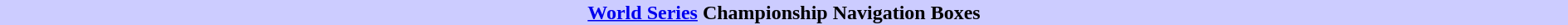<table class="toccolours collapsible collapsed" width=100% align="center">
<tr>
<th style="background:#ccccff"><a href='#'>World Series</a> Championship Navigation Boxes</th>
</tr>
<tr>
<td><br>
</td>
</tr>
</table>
